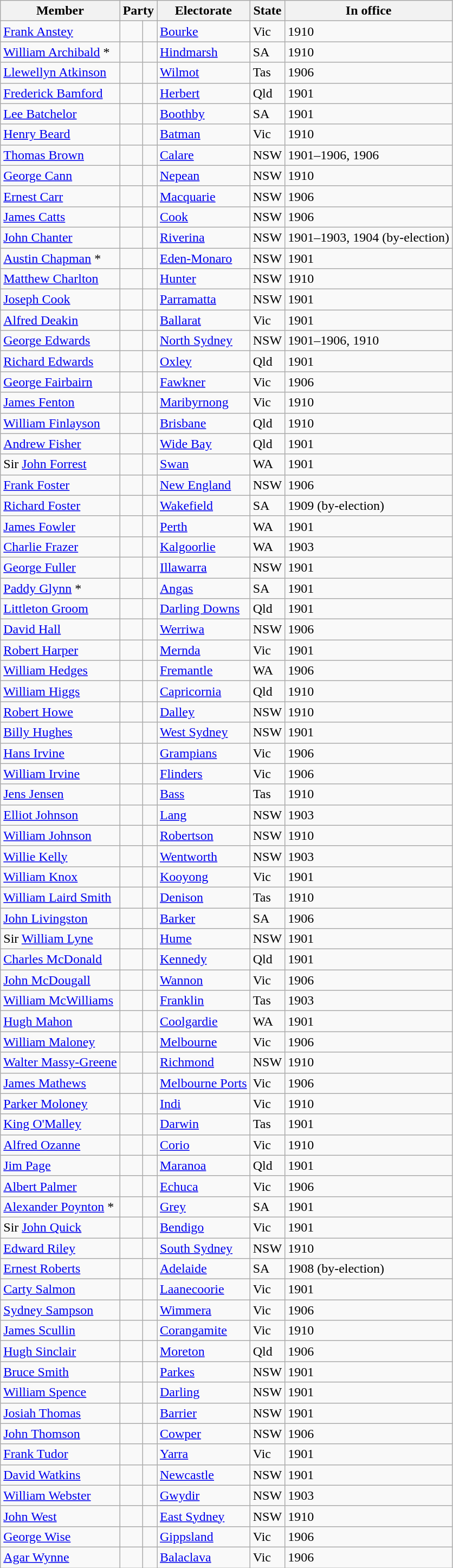<table class="wikitable sortable">
<tr>
<th>Member</th>
<th colspan=2>Party</th>
<th>Electorate</th>
<th>State</th>
<th>In office</th>
</tr>
<tr>
<td><a href='#'>Frank Anstey</a></td>
<td> </td>
<td></td>
<td><a href='#'>Bourke</a></td>
<td>Vic</td>
<td>1910</td>
</tr>
<tr>
<td><a href='#'>William Archibald</a> *</td>
<td> </td>
<td></td>
<td><a href='#'>Hindmarsh</a></td>
<td>SA</td>
<td>1910</td>
</tr>
<tr>
<td><a href='#'>Llewellyn Atkinson</a></td>
<td> </td>
<td> </td>
<td><a href='#'>Wilmot</a></td>
<td>Tas</td>
<td>1906</td>
</tr>
<tr>
<td><a href='#'>Frederick Bamford</a></td>
<td> </td>
<td></td>
<td><a href='#'>Herbert</a></td>
<td>Qld</td>
<td>1901</td>
</tr>
<tr>
<td><a href='#'>Lee Batchelor</a> </td>
<td> </td>
<td></td>
<td><a href='#'>Boothby</a></td>
<td>SA</td>
<td>1901</td>
</tr>
<tr>
<td><a href='#'>Henry Beard</a> </td>
<td> </td>
<td></td>
<td><a href='#'>Batman</a></td>
<td>Vic</td>
<td>1910</td>
</tr>
<tr>
<td><a href='#'>Thomas Brown</a> </td>
<td> </td>
<td></td>
<td><a href='#'>Calare</a></td>
<td>NSW</td>
<td>1901–1906, 1906</td>
</tr>
<tr>
<td><a href='#'>George Cann</a></td>
<td> </td>
<td></td>
<td><a href='#'>Nepean</a></td>
<td>NSW</td>
<td>1910</td>
</tr>
<tr>
<td><a href='#'>Ernest Carr</a></td>
<td> </td>
<td></td>
<td><a href='#'>Macquarie</a></td>
<td>NSW</td>
<td>1906</td>
</tr>
<tr>
<td><a href='#'>James Catts</a></td>
<td> </td>
<td></td>
<td><a href='#'>Cook</a></td>
<td>NSW</td>
<td>1906</td>
</tr>
<tr>
<td><a href='#'>John Chanter</a> </td>
<td> </td>
<td></td>
<td><a href='#'>Riverina</a></td>
<td>NSW</td>
<td>1901–1903, 1904 (by-election)</td>
</tr>
<tr>
<td><a href='#'>Austin Chapman</a> *</td>
<td> </td>
<td></td>
<td><a href='#'>Eden-Monaro</a></td>
<td>NSW</td>
<td>1901</td>
</tr>
<tr>
<td><a href='#'>Matthew Charlton</a></td>
<td> </td>
<td></td>
<td><a href='#'>Hunter</a></td>
<td>NSW</td>
<td>1910</td>
</tr>
<tr>
<td><a href='#'>Joseph Cook</a></td>
<td> </td>
<td></td>
<td><a href='#'>Parramatta</a></td>
<td>NSW</td>
<td>1901</td>
</tr>
<tr>
<td><a href='#'>Alfred Deakin</a></td>
<td> </td>
<td></td>
<td><a href='#'>Ballarat</a></td>
<td>Vic</td>
<td>1901</td>
</tr>
<tr>
<td><a href='#'>George Edwards</a>  </td>
<td> </td>
<td></td>
<td><a href='#'>North Sydney</a></td>
<td>NSW</td>
<td>1901–1906, 1910</td>
</tr>
<tr>
<td><a href='#'>Richard Edwards</a></td>
<td> </td>
<td></td>
<td><a href='#'>Oxley</a></td>
<td>Qld</td>
<td>1901</td>
</tr>
<tr>
<td><a href='#'>George Fairbairn</a></td>
<td> </td>
<td></td>
<td><a href='#'>Fawkner</a></td>
<td>Vic</td>
<td>1906</td>
</tr>
<tr>
<td><a href='#'>James Fenton</a></td>
<td> </td>
<td></td>
<td><a href='#'>Maribyrnong</a></td>
<td>Vic</td>
<td>1910</td>
</tr>
<tr>
<td><a href='#'>William Finlayson</a></td>
<td> </td>
<td></td>
<td><a href='#'>Brisbane</a></td>
<td>Qld</td>
<td>1910</td>
</tr>
<tr>
<td><a href='#'>Andrew Fisher</a></td>
<td> </td>
<td></td>
<td><a href='#'>Wide Bay</a></td>
<td>Qld</td>
<td>1901</td>
</tr>
<tr>
<td>Sir <a href='#'>John Forrest</a></td>
<td> </td>
<td></td>
<td><a href='#'>Swan</a></td>
<td>WA</td>
<td>1901</td>
</tr>
<tr>
<td><a href='#'>Frank Foster</a></td>
<td> </td>
<td></td>
<td><a href='#'>New England</a></td>
<td>NSW</td>
<td>1906</td>
</tr>
<tr>
<td><a href='#'>Richard Foster</a></td>
<td> </td>
<td></td>
<td><a href='#'>Wakefield</a></td>
<td>SA</td>
<td>1909 (by-election)</td>
</tr>
<tr>
<td><a href='#'>James Fowler</a> </td>
<td> </td>
<td></td>
<td><a href='#'>Perth</a></td>
<td>WA</td>
<td>1901</td>
</tr>
<tr>
<td><a href='#'>Charlie Frazer</a></td>
<td> </td>
<td></td>
<td><a href='#'>Kalgoorlie</a></td>
<td>WA</td>
<td>1903</td>
</tr>
<tr>
<td><a href='#'>George Fuller</a></td>
<td> </td>
<td></td>
<td><a href='#'>Illawarra</a></td>
<td>NSW</td>
<td>1901</td>
</tr>
<tr>
<td><a href='#'>Paddy Glynn</a> *</td>
<td> </td>
<td></td>
<td><a href='#'>Angas</a></td>
<td>SA</td>
<td>1901</td>
</tr>
<tr>
<td><a href='#'>Littleton Groom</a></td>
<td> </td>
<td></td>
<td><a href='#'>Darling Downs</a></td>
<td>Qld</td>
<td>1901</td>
</tr>
<tr>
<td><a href='#'>David Hall</a> </td>
<td> </td>
<td></td>
<td><a href='#'>Werriwa</a></td>
<td>NSW</td>
<td>1906</td>
</tr>
<tr>
<td><a href='#'>Robert Harper</a></td>
<td> </td>
<td></td>
<td><a href='#'>Mernda</a></td>
<td>Vic</td>
<td>1901</td>
</tr>
<tr>
<td><a href='#'>William Hedges</a></td>
<td> </td>
<td></td>
<td><a href='#'>Fremantle</a></td>
<td>WA</td>
<td>1906</td>
</tr>
<tr>
<td><a href='#'>William Higgs</a> </td>
<td> </td>
<td></td>
<td><a href='#'>Capricornia</a></td>
<td>Qld</td>
<td>1910</td>
</tr>
<tr>
<td><a href='#'>Robert Howe</a></td>
<td> </td>
<td></td>
<td><a href='#'>Dalley</a></td>
<td>NSW</td>
<td>1910</td>
</tr>
<tr>
<td><a href='#'>Billy Hughes</a></td>
<td> </td>
<td></td>
<td><a href='#'>West Sydney</a></td>
<td>NSW</td>
<td>1901</td>
</tr>
<tr>
<td><a href='#'>Hans Irvine</a></td>
<td> </td>
<td></td>
<td><a href='#'>Grampians</a></td>
<td>Vic</td>
<td>1906</td>
</tr>
<tr>
<td><a href='#'>William Irvine</a></td>
<td> </td>
<td></td>
<td><a href='#'>Flinders</a></td>
<td>Vic</td>
<td>1906</td>
</tr>
<tr>
<td><a href='#'>Jens Jensen</a></td>
<td> </td>
<td></td>
<td><a href='#'>Bass</a></td>
<td>Tas</td>
<td>1910</td>
</tr>
<tr>
<td><a href='#'>Elliot Johnson</a></td>
<td> </td>
<td></td>
<td><a href='#'>Lang</a></td>
<td>NSW</td>
<td>1903</td>
</tr>
<tr>
<td><a href='#'>William Johnson</a></td>
<td> </td>
<td></td>
<td><a href='#'>Robertson</a></td>
<td>NSW</td>
<td>1910</td>
</tr>
<tr>
<td><a href='#'>Willie Kelly</a></td>
<td> </td>
<td></td>
<td><a href='#'>Wentworth</a></td>
<td>NSW</td>
<td>1903</td>
</tr>
<tr>
<td><a href='#'>William Knox</a> </td>
<td> </td>
<td></td>
<td><a href='#'>Kooyong</a></td>
<td>Vic</td>
<td>1901</td>
</tr>
<tr>
<td><a href='#'>William Laird Smith</a></td>
<td> </td>
<td></td>
<td><a href='#'>Denison</a></td>
<td>Tas</td>
<td>1910</td>
</tr>
<tr>
<td><a href='#'>John Livingston</a></td>
<td> </td>
<td></td>
<td><a href='#'>Barker</a></td>
<td>SA</td>
<td>1906</td>
</tr>
<tr>
<td>Sir <a href='#'>William Lyne</a> </td>
<td> </td>
<td></td>
<td><a href='#'>Hume</a></td>
<td>NSW</td>
<td>1901</td>
</tr>
<tr>
<td><a href='#'>Charles McDonald</a></td>
<td> </td>
<td></td>
<td><a href='#'>Kennedy</a></td>
<td>Qld</td>
<td>1901</td>
</tr>
<tr>
<td><a href='#'>John McDougall</a></td>
<td> </td>
<td></td>
<td><a href='#'>Wannon</a></td>
<td>Vic</td>
<td>1906</td>
</tr>
<tr>
<td><a href='#'>William McWilliams</a></td>
<td> </td>
<td></td>
<td><a href='#'>Franklin</a></td>
<td>Tas</td>
<td>1903</td>
</tr>
<tr>
<td><a href='#'>Hugh Mahon</a></td>
<td> </td>
<td></td>
<td><a href='#'>Coolgardie</a></td>
<td>WA</td>
<td>1901</td>
</tr>
<tr>
<td><a href='#'>William Maloney</a></td>
<td> </td>
<td></td>
<td><a href='#'>Melbourne</a></td>
<td>Vic</td>
<td>1906</td>
</tr>
<tr>
<td><a href='#'>Walter Massy-Greene</a></td>
<td> </td>
<td></td>
<td><a href='#'>Richmond</a></td>
<td>NSW</td>
<td>1910</td>
</tr>
<tr>
<td><a href='#'>James Mathews</a></td>
<td> </td>
<td></td>
<td><a href='#'>Melbourne Ports</a></td>
<td>Vic</td>
<td>1906</td>
</tr>
<tr>
<td><a href='#'>Parker Moloney</a></td>
<td> </td>
<td></td>
<td><a href='#'>Indi</a></td>
<td>Vic</td>
<td>1910</td>
</tr>
<tr>
<td><a href='#'>King O'Malley</a></td>
<td> </td>
<td></td>
<td><a href='#'>Darwin</a></td>
<td>Tas</td>
<td>1901</td>
</tr>
<tr>
<td><a href='#'>Alfred Ozanne</a></td>
<td> </td>
<td></td>
<td><a href='#'>Corio</a></td>
<td>Vic</td>
<td>1910</td>
</tr>
<tr>
<td><a href='#'>Jim Page</a></td>
<td> </td>
<td></td>
<td><a href='#'>Maranoa</a></td>
<td>Qld</td>
<td>1901</td>
</tr>
<tr>
<td><a href='#'>Albert Palmer</a></td>
<td> </td>
<td></td>
<td><a href='#'>Echuca</a></td>
<td>Vic</td>
<td>1906</td>
</tr>
<tr>
<td><a href='#'>Alexander Poynton</a> *</td>
<td> </td>
<td></td>
<td><a href='#'>Grey</a></td>
<td>SA</td>
<td>1901</td>
</tr>
<tr>
<td>Sir <a href='#'>John Quick</a></td>
<td> </td>
<td></td>
<td><a href='#'>Bendigo</a></td>
<td>Vic</td>
<td>1901</td>
</tr>
<tr>
<td><a href='#'>Edward Riley</a></td>
<td> </td>
<td></td>
<td><a href='#'>South Sydney</a></td>
<td>NSW</td>
<td>1910</td>
</tr>
<tr>
<td><a href='#'>Ernest Roberts</a></td>
<td> </td>
<td></td>
<td><a href='#'>Adelaide</a></td>
<td>SA</td>
<td>1908 (by-election)</td>
</tr>
<tr>
<td><a href='#'>Carty Salmon</a></td>
<td> </td>
<td></td>
<td><a href='#'>Laanecoorie</a></td>
<td>Vic</td>
<td>1901</td>
</tr>
<tr>
<td><a href='#'>Sydney Sampson</a></td>
<td> </td>
<td></td>
<td><a href='#'>Wimmera</a></td>
<td>Vic</td>
<td>1906</td>
</tr>
<tr>
<td><a href='#'>James Scullin</a></td>
<td> </td>
<td></td>
<td><a href='#'>Corangamite</a></td>
<td>Vic</td>
<td>1910</td>
</tr>
<tr>
<td><a href='#'>Hugh Sinclair</a></td>
<td> </td>
<td></td>
<td><a href='#'>Moreton</a></td>
<td>Qld</td>
<td>1906</td>
</tr>
<tr>
<td><a href='#'>Bruce Smith</a></td>
<td> </td>
<td></td>
<td><a href='#'>Parkes</a></td>
<td>NSW</td>
<td>1901</td>
</tr>
<tr>
<td><a href='#'>William Spence</a></td>
<td> </td>
<td></td>
<td><a href='#'>Darling</a></td>
<td>NSW</td>
<td>1901</td>
</tr>
<tr>
<td><a href='#'>Josiah Thomas</a></td>
<td> </td>
<td></td>
<td><a href='#'>Barrier</a></td>
<td>NSW</td>
<td>1901</td>
</tr>
<tr>
<td><a href='#'>John Thomson</a></td>
<td> </td>
<td></td>
<td><a href='#'>Cowper</a></td>
<td>NSW</td>
<td>1906</td>
</tr>
<tr>
<td><a href='#'>Frank Tudor</a></td>
<td> </td>
<td></td>
<td><a href='#'>Yarra</a></td>
<td>Vic</td>
<td>1901</td>
</tr>
<tr>
<td><a href='#'>David Watkins</a></td>
<td> </td>
<td></td>
<td><a href='#'>Newcastle</a></td>
<td>NSW</td>
<td>1901</td>
</tr>
<tr>
<td><a href='#'>William Webster</a></td>
<td> </td>
<td></td>
<td><a href='#'>Gwydir</a></td>
<td>NSW</td>
<td>1903</td>
</tr>
<tr>
<td><a href='#'>John West</a></td>
<td> </td>
<td></td>
<td><a href='#'>East Sydney</a></td>
<td>NSW</td>
<td>1910</td>
</tr>
<tr>
<td><a href='#'>George Wise</a> </td>
<td> </td>
<td></td>
<td><a href='#'>Gippsland</a></td>
<td>Vic</td>
<td>1906</td>
</tr>
<tr>
<td><a href='#'>Agar Wynne</a></td>
<td> </td>
<td></td>
<td><a href='#'>Balaclava</a></td>
<td>Vic</td>
<td>1906</td>
</tr>
</table>
